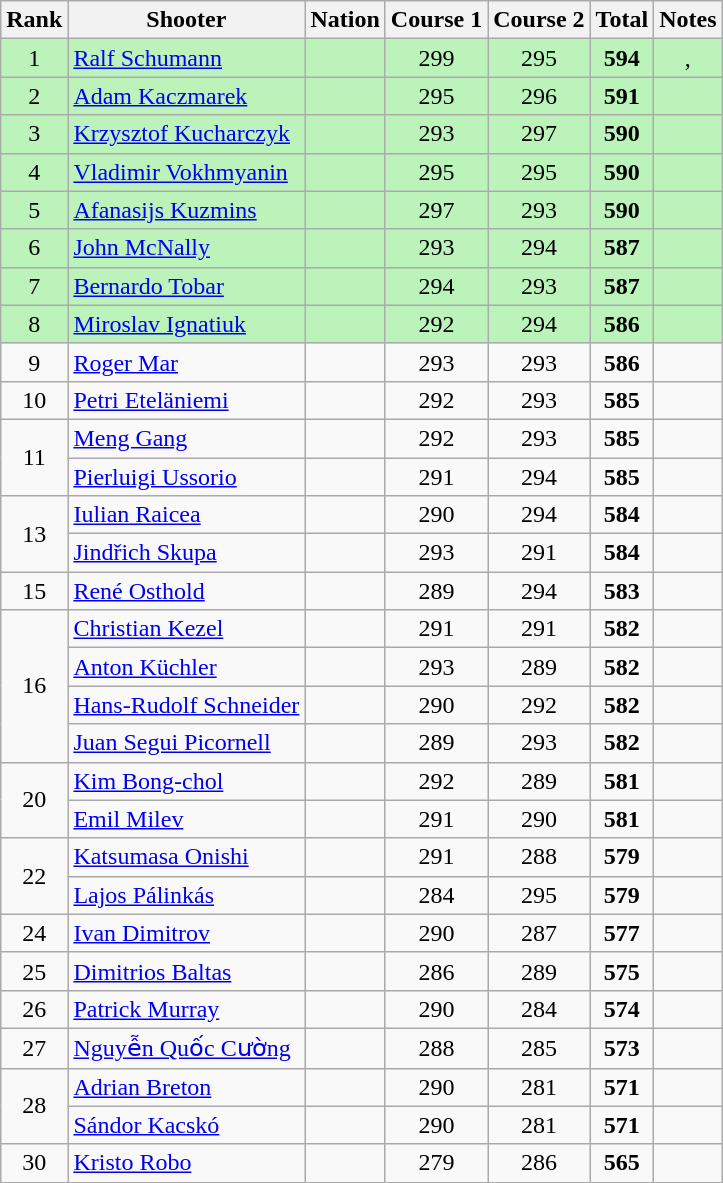<table class="wikitable sortable" style="text-align: center">
<tr>
<th>Rank</th>
<th>Shooter</th>
<th>Nation</th>
<th>Course 1</th>
<th>Course 2</th>
<th>Total</th>
<th>Notes</th>
</tr>
<tr bgcolor=#bbf3bb>
<td>1</td>
<td align=left><a href='#'>Ralf Schumann</a></td>
<td align=left></td>
<td>299</td>
<td>295</td>
<td><strong>594</strong></td>
<td>, </td>
</tr>
<tr bgcolor=#bbf3bb>
<td>2</td>
<td align=left><a href='#'>Adam Kaczmarek</a></td>
<td align=left></td>
<td>295</td>
<td>296</td>
<td><strong>591</strong></td>
<td></td>
</tr>
<tr bgcolor=#bbf3bb>
<td>3</td>
<td align=left><a href='#'>Krzysztof Kucharczyk</a></td>
<td align=left></td>
<td>293</td>
<td>297</td>
<td><strong>590</strong></td>
<td></td>
</tr>
<tr bgcolor=#bbf3bb>
<td>4</td>
<td align=left><a href='#'>Vladimir Vokhmyanin</a></td>
<td align=left></td>
<td>295</td>
<td>295</td>
<td><strong>590</strong></td>
<td></td>
</tr>
<tr bgcolor=#bbf3bb>
<td>5</td>
<td align=left><a href='#'>Afanasijs Kuzmins</a></td>
<td align=left></td>
<td>297</td>
<td>293</td>
<td><strong>590</strong></td>
<td></td>
</tr>
<tr bgcolor=#bbf3bb>
<td>6</td>
<td align=left><a href='#'>John McNally</a></td>
<td align=left></td>
<td>293</td>
<td>294</td>
<td><strong>587</strong></td>
<td></td>
</tr>
<tr bgcolor=#bbf3bb>
<td>7</td>
<td align=left><a href='#'>Bernardo Tobar</a></td>
<td align=left></td>
<td>294</td>
<td>293</td>
<td><strong>587</strong></td>
<td></td>
</tr>
<tr bgcolor=#bbf3bb>
<td>8</td>
<td align=left><a href='#'>Miroslav Ignatiuk</a></td>
<td align=left></td>
<td>292</td>
<td>294</td>
<td><strong>586</strong></td>
<td></td>
</tr>
<tr>
<td>9</td>
<td align=left><a href='#'>Roger Mar</a></td>
<td align=left></td>
<td>293</td>
<td>293</td>
<td><strong>586</strong></td>
<td></td>
</tr>
<tr>
<td>10</td>
<td align=left><a href='#'>Petri Eteläniemi</a></td>
<td align=left></td>
<td>292</td>
<td>293</td>
<td><strong>585</strong></td>
<td></td>
</tr>
<tr>
<td rowspan=2>11</td>
<td align=left><a href='#'>Meng Gang</a></td>
<td align=left></td>
<td>292</td>
<td>293</td>
<td><strong>585</strong></td>
<td></td>
</tr>
<tr>
<td align=left><a href='#'>Pierluigi Ussorio</a></td>
<td align=left></td>
<td>291</td>
<td>294</td>
<td><strong>585</strong></td>
<td></td>
</tr>
<tr>
<td rowspan=2>13</td>
<td align=left><a href='#'>Iulian Raicea</a></td>
<td align=left></td>
<td>290</td>
<td>294</td>
<td><strong>584</strong></td>
<td></td>
</tr>
<tr>
<td align=left><a href='#'>Jindřich Skupa</a></td>
<td align=left></td>
<td>293</td>
<td>291</td>
<td><strong>584</strong></td>
<td></td>
</tr>
<tr>
<td>15</td>
<td align=left><a href='#'>René Osthold</a></td>
<td align=left></td>
<td>289</td>
<td>294</td>
<td><strong>583</strong></td>
<td></td>
</tr>
<tr>
<td rowspan=4>16</td>
<td align=left><a href='#'>Christian Kezel</a></td>
<td align=left></td>
<td>291</td>
<td>291</td>
<td><strong>582</strong></td>
<td></td>
</tr>
<tr>
<td align=left><a href='#'>Anton Küchler</a></td>
<td align=left></td>
<td>293</td>
<td>289</td>
<td><strong>582</strong></td>
<td></td>
</tr>
<tr>
<td align=left><a href='#'>Hans-Rudolf Schneider</a></td>
<td align=left></td>
<td>290</td>
<td>292</td>
<td><strong>582</strong></td>
<td></td>
</tr>
<tr>
<td align=left><a href='#'>Juan Segui Picornell</a></td>
<td align=left></td>
<td>289</td>
<td>293</td>
<td><strong>582</strong></td>
<td></td>
</tr>
<tr>
<td rowspan=2>20</td>
<td align=left><a href='#'>Kim Bong-chol</a></td>
<td align=left></td>
<td>292</td>
<td>289</td>
<td><strong>581</strong></td>
<td></td>
</tr>
<tr>
<td align=left><a href='#'>Emil Milev</a></td>
<td align=left></td>
<td>291</td>
<td>290</td>
<td><strong>581</strong></td>
<td></td>
</tr>
<tr>
<td rowspan=2>22</td>
<td align=left><a href='#'>Katsumasa Onishi</a></td>
<td align=left></td>
<td>291</td>
<td>288</td>
<td><strong>579</strong></td>
<td></td>
</tr>
<tr>
<td align=left><a href='#'>Lajos Pálinkás</a></td>
<td align=left></td>
<td>284</td>
<td>295</td>
<td><strong>579</strong></td>
<td></td>
</tr>
<tr>
<td>24</td>
<td align=left><a href='#'>Ivan Dimitrov</a></td>
<td align=left></td>
<td>290</td>
<td>287</td>
<td><strong>577</strong></td>
<td></td>
</tr>
<tr>
<td>25</td>
<td align=left><a href='#'>Dimitrios Baltas</a></td>
<td align=left></td>
<td>286</td>
<td>289</td>
<td><strong>575</strong></td>
<td></td>
</tr>
<tr>
<td>26</td>
<td align=left><a href='#'>Patrick Murray</a></td>
<td align=left></td>
<td>290</td>
<td>284</td>
<td><strong>574</strong></td>
<td></td>
</tr>
<tr>
<td>27</td>
<td align=left><a href='#'>Nguyễn Quốc Cường</a></td>
<td align=left></td>
<td>288</td>
<td>285</td>
<td><strong>573</strong></td>
<td></td>
</tr>
<tr>
<td rowspan=2>28</td>
<td align=left><a href='#'>Adrian Breton</a></td>
<td align=left></td>
<td>290</td>
<td>281</td>
<td><strong>571</strong></td>
<td></td>
</tr>
<tr>
<td align=left><a href='#'>Sándor Kacskó</a></td>
<td align=left></td>
<td>290</td>
<td>281</td>
<td><strong>571</strong></td>
<td></td>
</tr>
<tr>
<td>30</td>
<td align=left><a href='#'>Kristo Robo</a></td>
<td align=left></td>
<td>279</td>
<td>286</td>
<td><strong>565</strong></td>
<td></td>
</tr>
</table>
